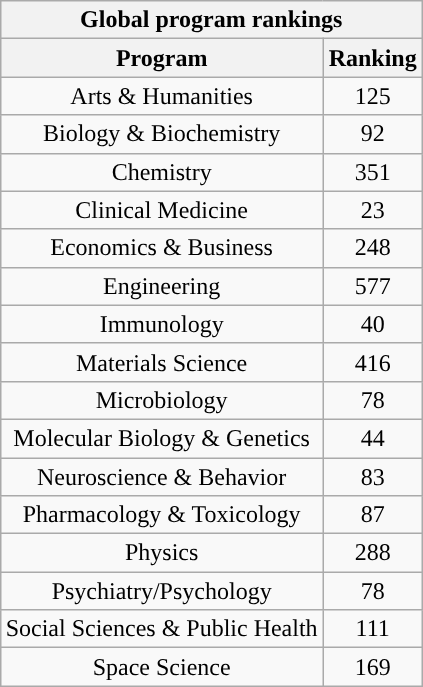<table class="wikitable sortable collapsible collapsed" style="float:right; text-align:center">
<tr>
<th colspan=4>Global program rankings</th>
</tr>
<tr>
<th>Program</th>
<th>Ranking</th>
</tr>
<tr>
<td>Arts & Humanities</td>
<td>125</td>
</tr>
<tr>
<td>Biology & Biochemistry</td>
<td>92</td>
</tr>
<tr>
<td>Chemistry</td>
<td>351</td>
</tr>
<tr>
<td>Clinical Medicine</td>
<td>23</td>
</tr>
<tr>
<td>Economics & Business</td>
<td>248</td>
</tr>
<tr>
<td>Engineering</td>
<td>577</td>
</tr>
<tr>
<td>Immunology</td>
<td>40</td>
</tr>
<tr>
<td>Materials Science</td>
<td>416</td>
</tr>
<tr>
<td>Microbiology</td>
<td>78</td>
</tr>
<tr>
<td>Molecular Biology & Genetics</td>
<td>44</td>
</tr>
<tr>
<td>Neuroscience & Behavior</td>
<td>83</td>
</tr>
<tr>
<td>Pharmacology & Toxicology</td>
<td>87</td>
</tr>
<tr>
<td>Physics</td>
<td>288</td>
</tr>
<tr>
<td>Psychiatry/Psychology</td>
<td>78</td>
</tr>
<tr>
<td>Social Sciences & Public Health</td>
<td>111</td>
</tr>
<tr>
<td>Space Science</td>
<td>169</td>
</tr>
</table>
